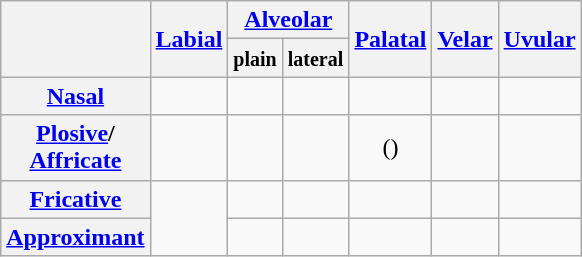<table class="wikitable" style="text-align:center">
<tr>
<th rowspan="2"></th>
<th rowspan="2"><a href='#'>Labial</a></th>
<th colspan="2"><a href='#'>Alveolar</a></th>
<th rowspan="2"><a href='#'>Palatal</a></th>
<th rowspan="2"><a href='#'>Velar</a></th>
<th rowspan="2"><a href='#'>Uvular</a></th>
</tr>
<tr>
<th><small>plain</small></th>
<th><small>lateral</small></th>
</tr>
<tr>
<th><a href='#'>Nasal</a></th>
<td></td>
<td></td>
<td></td>
<td></td>
<td></td>
<td></td>
</tr>
<tr>
<th><a href='#'>Plosive</a>/<br><a href='#'>Affricate</a></th>
<td></td>
<td></td>
<td></td>
<td>()</td>
<td></td>
<td></td>
</tr>
<tr>
<th><a href='#'>Fricative</a></th>
<td rowspan="2"></td>
<td></td>
<td></td>
<td></td>
<td></td>
<td></td>
</tr>
<tr>
<th><a href='#'>Approximant</a></th>
<td></td>
<td></td>
<td></td>
<td></td>
<td></td>
</tr>
</table>
